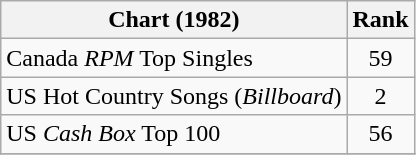<table class="wikitable sortable">
<tr>
<th align="left">Chart (1982)</th>
<th style="text-align:center;">Rank</th>
</tr>
<tr>
<td>Canada <em>RPM</em> Top Singles</td>
<td style="text-align:center;">59</td>
</tr>
<tr>
<td>US Hot Country Songs (<em>Billboard</em>)</td>
<td style="text-align:center;">2</td>
</tr>
<tr>
<td>US <em>Cash Box</em> Top 100</td>
<td style="text-align:center;">56</td>
</tr>
<tr>
</tr>
</table>
